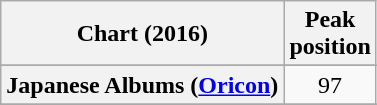<table class="wikitable sortable plainrowheaders" style="text-align:center">
<tr>
<th scope="col">Chart (2016)</th>
<th scope="col">Peak<br>position</th>
</tr>
<tr>
</tr>
<tr>
</tr>
<tr>
</tr>
<tr>
</tr>
<tr>
</tr>
<tr>
</tr>
<tr>
</tr>
<tr>
</tr>
<tr>
</tr>
<tr>
</tr>
<tr>
</tr>
<tr>
</tr>
<tr>
</tr>
<tr>
</tr>
<tr>
</tr>
<tr>
<th scope="row">Japanese Albums (<a href='#'>Oricon</a>)</th>
<td>97</td>
</tr>
<tr>
</tr>
<tr>
</tr>
<tr>
</tr>
<tr>
</tr>
<tr>
</tr>
<tr>
</tr>
<tr>
</tr>
<tr>
</tr>
<tr>
</tr>
<tr>
</tr>
<tr>
</tr>
</table>
